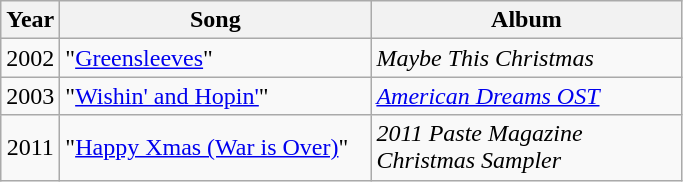<table class="wikitable">
<tr>
<th style="text-align:center;">Year</th>
<th style="text-align:center; width:200px;">Song</th>
<th style="text-align:center; width:200px;">Album</th>
</tr>
<tr>
<td style="text-align:center;">2002</td>
<td>"<a href='#'>Greensleeves</a>"</td>
<td><em>Maybe This Christmas</em></td>
</tr>
<tr>
<td style="text-align:center;">2003</td>
<td>"<a href='#'>Wishin' and Hopin'</a>"</td>
<td><em><a href='#'>American Dreams OST</a></em></td>
</tr>
<tr>
<td style="text-align:center;">2011</td>
<td>"<a href='#'>Happy Xmas (War is Over)</a>"</td>
<td><em>2011 Paste Magazine Christmas Sampler</em></td>
</tr>
</table>
